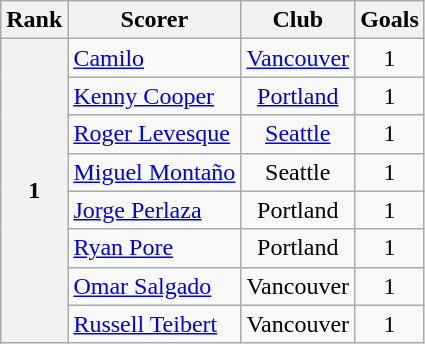<table class="wikitable" style="text-align:center">
<tr>
<th>Rank</th>
<th>Scorer</th>
<th>Club</th>
<th>Goals</th>
</tr>
<tr>
<th rowspan=8>1</th>
<td align="left"> <a href='#'>Camilo</a></td>
<td align="center"><a href='#'>Vancouver</a></td>
<td>1</td>
</tr>
<tr>
<td align="left"> <a href='#'>Kenny Cooper</a></td>
<td align="center"><a href='#'>Portland</a></td>
<td>1</td>
</tr>
<tr>
<td align="left"> <a href='#'>Roger Levesque</a></td>
<td align="center"><a href='#'>Seattle</a></td>
<td>1</td>
</tr>
<tr>
<td align="left"> <a href='#'>Miguel Montaño</a></td>
<td align="center">Seattle</td>
<td>1</td>
</tr>
<tr>
<td align="left"> <a href='#'>Jorge Perlaza</a></td>
<td align="center">Portland</td>
<td>1</td>
</tr>
<tr>
<td align="left"> <a href='#'>Ryan Pore</a></td>
<td aligh="center">Portland</td>
<td>1</td>
</tr>
<tr>
<td align="left"> <a href='#'>Omar Salgado</a></td>
<td align="center">Vancouver</td>
<td>1</td>
</tr>
<tr>
<td align="left"> <a href='#'>Russell Teibert</a></td>
<td align="center">Vancouver</td>
<td>1</td>
</tr>
</table>
